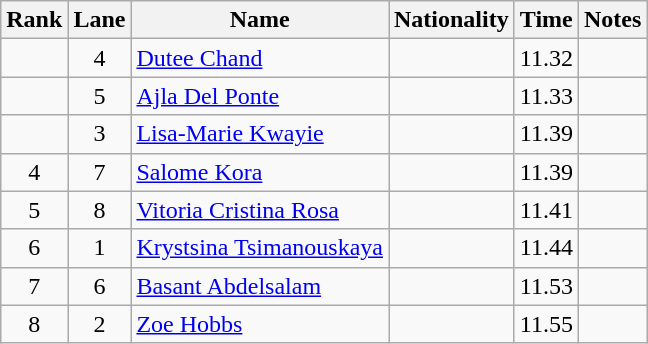<table class="wikitable sortable" style="text-align:center">
<tr>
<th>Rank</th>
<th>Lane</th>
<th>Name</th>
<th>Nationality</th>
<th>Time</th>
<th>Notes</th>
</tr>
<tr>
<td></td>
<td>4</td>
<td align=left><a href='#'>Dutee Chand</a></td>
<td align=left></td>
<td>11.32</td>
<td></td>
</tr>
<tr>
<td></td>
<td>5</td>
<td align=left><a href='#'>Ajla Del Ponte</a></td>
<td align=left></td>
<td>11.33</td>
<td></td>
</tr>
<tr>
<td></td>
<td>3</td>
<td align=left><a href='#'>Lisa-Marie Kwayie</a></td>
<td align=left></td>
<td>11.39</td>
<td></td>
</tr>
<tr>
<td>4</td>
<td>7</td>
<td align=left><a href='#'>Salome Kora</a></td>
<td align=left></td>
<td>11.39</td>
<td></td>
</tr>
<tr>
<td>5</td>
<td>8</td>
<td align=left><a href='#'>Vitoria Cristina Rosa</a></td>
<td align=left></td>
<td>11.41</td>
<td></td>
</tr>
<tr>
<td>6</td>
<td>1</td>
<td align=left><a href='#'>Krystsina Tsimanouskaya</a></td>
<td align=left></td>
<td>11.44</td>
<td></td>
</tr>
<tr>
<td>7</td>
<td>6</td>
<td align=left><a href='#'>Basant Abdelsalam</a></td>
<td align=left></td>
<td>11.53</td>
<td></td>
</tr>
<tr>
<td>8</td>
<td>2</td>
<td align=left><a href='#'>Zoe Hobbs</a></td>
<td align=left></td>
<td>11.55</td>
<td></td>
</tr>
</table>
